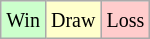<table class="wikitable">
<tr>
<td style="background-color: #CCFFCC;"><small>Win</small></td>
<td style="background-color: #FFFFCC;"><small>Draw</small></td>
<td style="background-color: #FFCCCC;"><small>Loss</small></td>
</tr>
</table>
